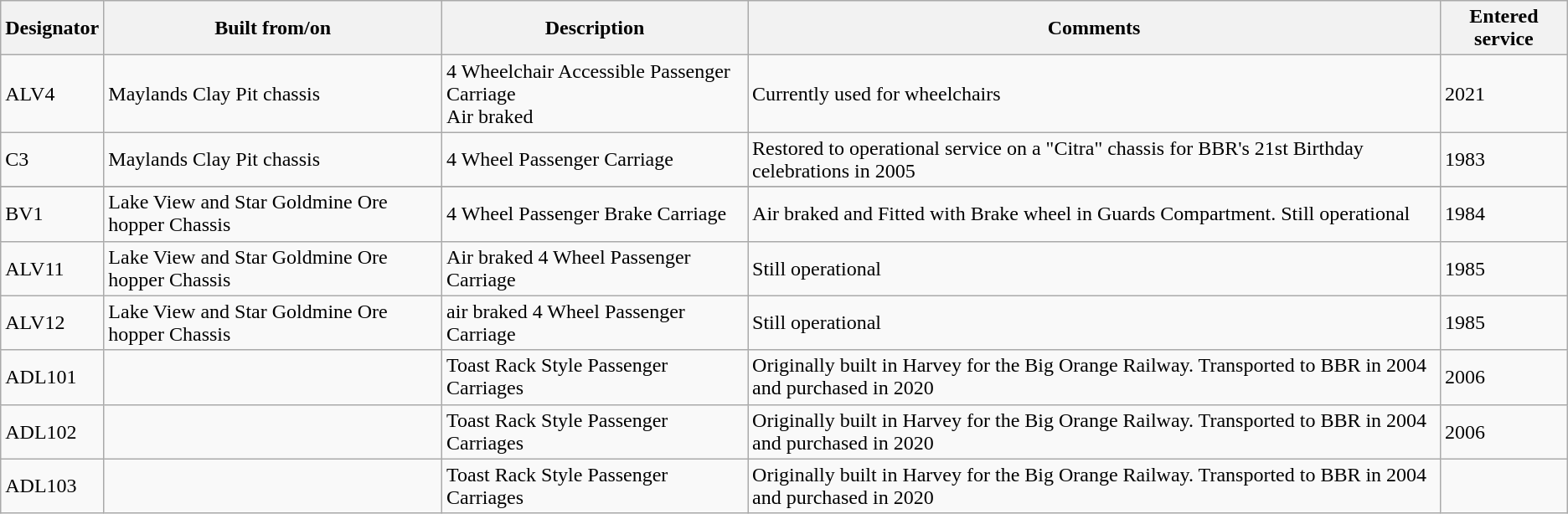<table class="wikitable">
<tr>
<th>Designator</th>
<th>Built from/on</th>
<th>Description</th>
<th>Comments</th>
<th>Entered service</th>
</tr>
<tr>
<td>ALV4</td>
<td>Maylands Clay Pit chassis</td>
<td>4 Wheelchair Accessible Passenger Carriage<br>Air braked</td>
<td>Currently used for wheelchairs</td>
<td>2021</td>
</tr>
<tr>
<td>C3</td>
<td>Maylands Clay Pit chassis</td>
<td>4 Wheel Passenger Carriage</td>
<td>Restored to operational service on a "Citra" chassis for BBR's 21st Birthday celebrations in 2005</td>
<td>1983</td>
</tr>
<tr>
</tr>
<tr>
<td>BV1</td>
<td>Lake View and Star Goldmine Ore hopper Chassis</td>
<td>4 Wheel Passenger Brake Carriage</td>
<td>Air braked and Fitted with Brake wheel in Guards Compartment. Still operational</td>
<td>1984</td>
</tr>
<tr>
<td>ALV11</td>
<td>Lake View and Star Goldmine Ore hopper Chassis</td>
<td>Air braked 4 Wheel Passenger Carriage</td>
<td>Still operational</td>
<td>1985</td>
</tr>
<tr>
<td>ALV12</td>
<td>Lake View and Star Goldmine Ore hopper Chassis</td>
<td>air braked 4 Wheel Passenger Carriage</td>
<td>Still operational</td>
<td>1985</td>
</tr>
<tr>
<td>ADL101</td>
<td></td>
<td>Toast Rack Style Passenger Carriages</td>
<td>Originally built in Harvey for the Big Orange Railway. Transported to BBR in 2004 and purchased in 2020</td>
<td>2006</td>
</tr>
<tr>
<td>ADL102</td>
<td></td>
<td>Toast Rack Style Passenger Carriages</td>
<td>Originally built in Harvey for the Big Orange Railway. Transported to BBR in 2004 and purchased in 2020</td>
<td>2006</td>
</tr>
<tr>
<td>ADL103</td>
<td></td>
<td>Toast Rack Style Passenger Carriages</td>
<td>Originally built in Harvey for the Big Orange Railway. Transported to BBR in 2004 and purchased in 2020</td>
</tr>
</table>
